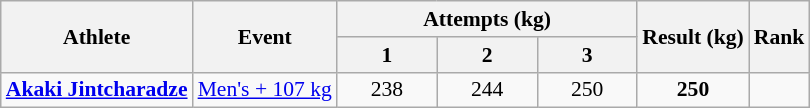<table class=wikitable style="font-size:90%">
<tr>
<th rowspan=2>Athlete</th>
<th rowspan=2>Event</th>
<th colspan=3>Attempts (kg)</th>
<th rowspan=2>Result (kg)</th>
<th rowspan=2>Rank</th>
</tr>
<tr>
<th width="60">1</th>
<th width="60">2</th>
<th width="60">3</th>
</tr>
<tr align=center>
<td align=left><strong><a href='#'>Akaki Jintcharadze</a></strong></td>
<td align=left><a href='#'>Men's + 107 kg</a></td>
<td>238</td>
<td>244</td>
<td>250</td>
<td><strong>250</strong></td>
<td></td>
</tr>
</table>
